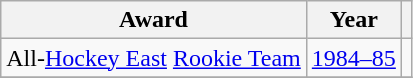<table class="wikitable">
<tr>
<th>Award</th>
<th>Year</th>
<th></th>
</tr>
<tr>
<td>All-<a href='#'>Hockey East</a> <a href='#'>Rookie Team</a></td>
<td><a href='#'>1984–85</a></td>
<td></td>
</tr>
<tr>
</tr>
</table>
